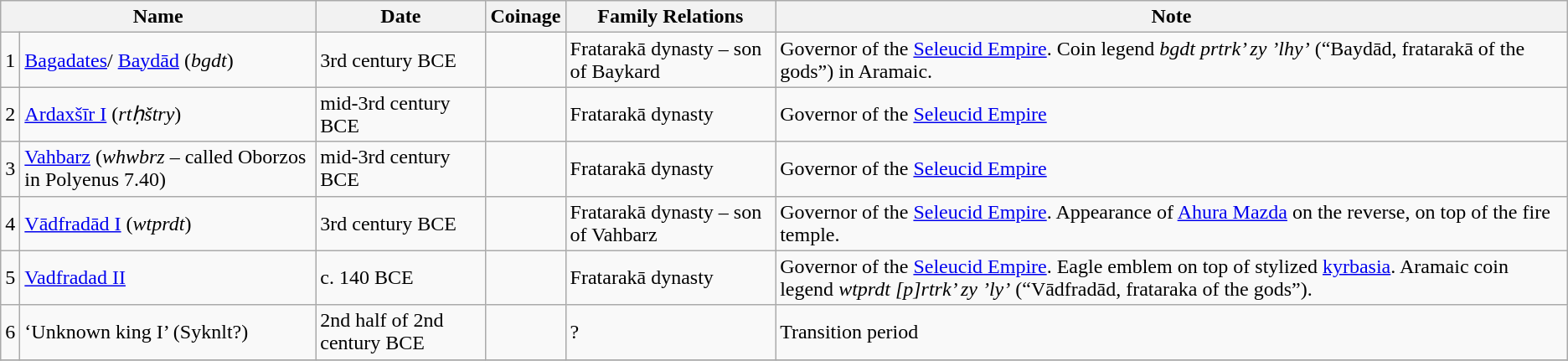<table class="wikitable">
<tr>
<th colspan=2>Name</th>
<th>Date</th>
<th>Coinage</th>
<th>Family Relations</th>
<th>Note</th>
</tr>
<tr>
<td>1</td>
<td><a href='#'>Bagadates</a>/ <a href='#'>Baydād</a> (<em>bgdt</em>)</td>
<td>3rd century BCE</td>
<td></td>
<td>Fratarakā dynasty – son of Baykard</td>
<td>Governor of the <a href='#'>Seleucid Empire</a>. Coin legend <em>bgdt prtrk’ zy ’lhy’</em> (“Baydād, fratarakā of the gods”) in Aramaic.</td>
</tr>
<tr>
<td>2</td>
<td><a href='#'>Ardaxšīr I</a> (<em>rtḥštry</em>)</td>
<td>mid-3rd century BCE</td>
<td></td>
<td>Fratarakā dynasty</td>
<td>Governor of the <a href='#'>Seleucid Empire</a></td>
</tr>
<tr>
<td>3</td>
<td><a href='#'>Vahbarz</a> (<em>whwbrz</em> – called Oborzos in Polyenus 7.40)</td>
<td>mid-3rd century BCE</td>
<td></td>
<td>Fratarakā dynasty</td>
<td>Governor of the <a href='#'>Seleucid Empire</a></td>
</tr>
<tr>
<td>4</td>
<td><a href='#'>Vādfradād I</a> (<em>wtprdt</em>)</td>
<td>3rd century BCE</td>
<td></td>
<td>Fratarakā dynasty – son of Vahbarz</td>
<td>Governor of the <a href='#'>Seleucid Empire</a>. Appearance of <a href='#'>Ahura Mazda</a> on the reverse, on top of the fire temple.</td>
</tr>
<tr>
<td>5</td>
<td><a href='#'>Vadfradad II</a></td>
<td>c. 140 BCE</td>
<td></td>
<td>Fratarakā dynasty</td>
<td>Governor of the <a href='#'>Seleucid Empire</a>. Eagle emblem on top of stylized <a href='#'>kyrbasia</a>. Aramaic coin legend <em>wtprdt [p]rtrk’ zy ’ly’</em> (“Vādfradād, frataraka of the gods”).</td>
</tr>
<tr>
<td>6</td>
<td>‘Unknown king I’ (Syknlt?)</td>
<td>2nd half of 2nd century BCE</td>
<td></td>
<td>?</td>
<td>Transition period</td>
</tr>
<tr>
</tr>
</table>
